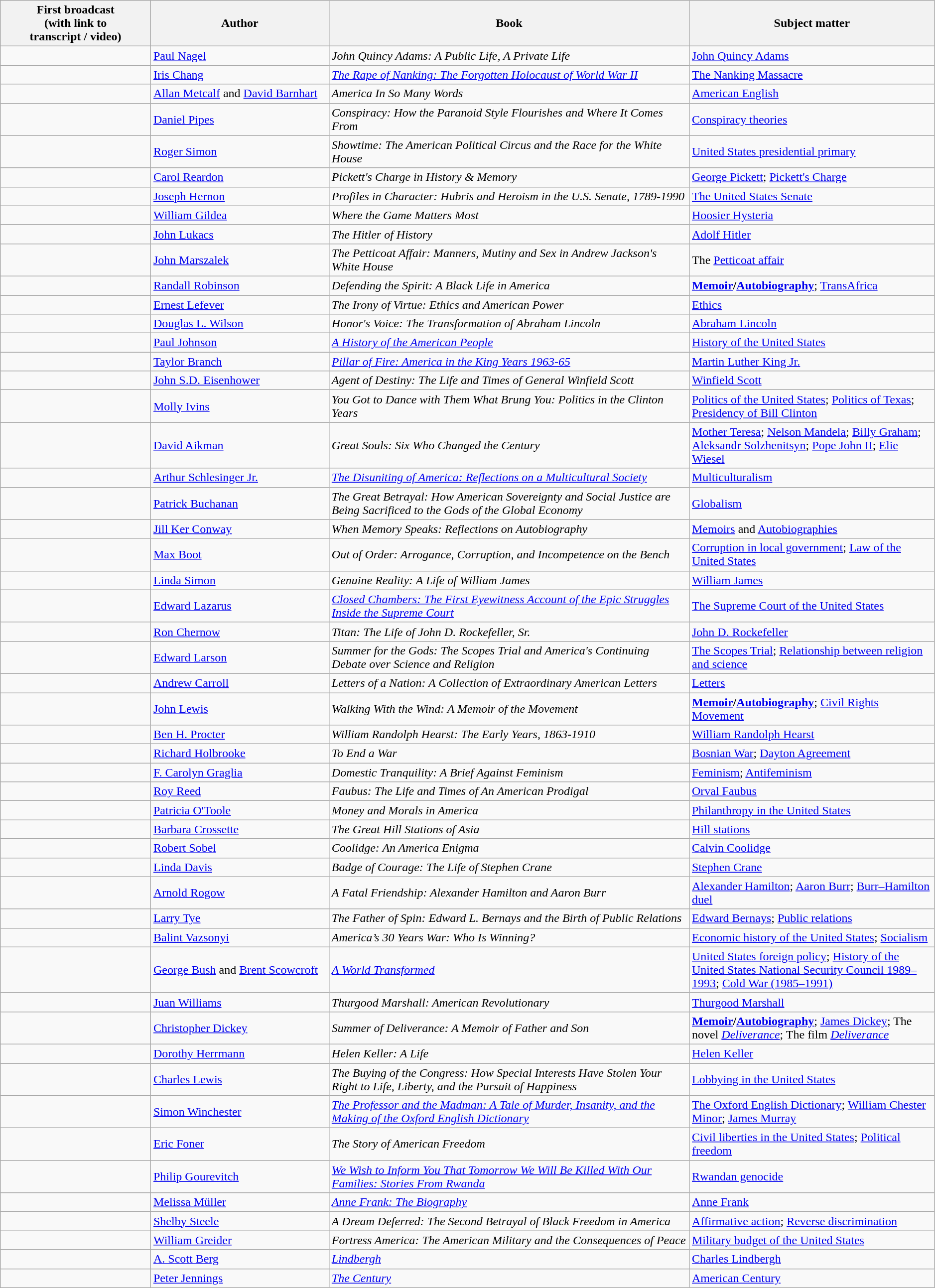<table class="wikitable" width="99%">
<tr>
<th width="100">First broadcast<br>(with link to<br>transcript / video)</th>
<th width="120">Author</th>
<th width="250">Book</th>
<th width="150">Subject matter</th>
</tr>
<tr>
<td></td>
<td><a href='#'>Paul Nagel</a></td>
<td><em>John Quincy Adams: A Public Life, A Private Life</em></td>
<td><a href='#'>John Quincy Adams</a></td>
</tr>
<tr>
<td></td>
<td><a href='#'>Iris Chang</a></td>
<td><em><a href='#'>The Rape of Nanking: The Forgotten Holocaust of World War II</a></em></td>
<td><a href='#'>The Nanking Massacre</a></td>
</tr>
<tr>
<td></td>
<td><a href='#'>Allan Metcalf</a> and <a href='#'>David Barnhart</a></td>
<td><em>America In So Many Words</em></td>
<td><a href='#'>American English</a></td>
</tr>
<tr>
<td></td>
<td><a href='#'>Daniel Pipes</a></td>
<td><em>Conspiracy: How the Paranoid Style Flourishes and Where It Comes From</em></td>
<td><a href='#'>Conspiracy theories</a></td>
</tr>
<tr>
<td></td>
<td><a href='#'>Roger Simon</a></td>
<td><em>Showtime: The American Political Circus and the Race for the White House</em></td>
<td><a href='#'>United States presidential primary</a></td>
</tr>
<tr>
<td></td>
<td><a href='#'>Carol Reardon</a></td>
<td><em>Pickett's Charge in History & Memory</em></td>
<td><a href='#'>George Pickett</a>; <a href='#'>Pickett's Charge</a></td>
</tr>
<tr>
<td></td>
<td><a href='#'>Joseph Hernon</a></td>
<td><em>Profiles in Character: Hubris and Heroism in the U.S. Senate, 1789-1990</em></td>
<td><a href='#'>The United States Senate</a></td>
</tr>
<tr>
<td></td>
<td><a href='#'>William Gildea</a></td>
<td><em>Where the Game Matters Most</em></td>
<td><a href='#'>Hoosier Hysteria</a></td>
</tr>
<tr>
<td></td>
<td><a href='#'>John Lukacs</a></td>
<td><em>The Hitler of History</em></td>
<td><a href='#'>Adolf Hitler</a></td>
</tr>
<tr>
<td></td>
<td><a href='#'>John Marszalek</a></td>
<td><em>The Petticoat Affair: Manners, Mutiny and Sex in Andrew Jackson's White House</em></td>
<td>The <a href='#'>Petticoat affair</a></td>
</tr>
<tr>
<td></td>
<td><a href='#'>Randall Robinson</a></td>
<td><em>Defending the Spirit: A Black Life in America</em></td>
<td><strong><a href='#'>Memoir</a>/<a href='#'>Autobiography</a></strong>; <a href='#'>TransAfrica</a></td>
</tr>
<tr>
<td></td>
<td><a href='#'>Ernest Lefever</a></td>
<td><em>The Irony of Virtue: Ethics and American Power</em></td>
<td><a href='#'>Ethics</a></td>
</tr>
<tr>
<td></td>
<td><a href='#'>Douglas L. Wilson</a></td>
<td><em>Honor's Voice: The Transformation of Abraham Lincoln</em></td>
<td><a href='#'>Abraham Lincoln</a></td>
</tr>
<tr>
<td></td>
<td><a href='#'>Paul Johnson</a></td>
<td><em><a href='#'>A History of the American People</a></em></td>
<td><a href='#'>History of the United States</a></td>
</tr>
<tr>
<td></td>
<td><a href='#'>Taylor Branch</a></td>
<td><em><a href='#'>Pillar of Fire: America in the King Years 1963-65</a></em></td>
<td><a href='#'>Martin Luther King Jr.</a></td>
</tr>
<tr>
<td></td>
<td><a href='#'>John S.D. Eisenhower</a></td>
<td><em>Agent of Destiny: The Life and Times of General Winfield Scott</em></td>
<td><a href='#'>Winfield Scott</a></td>
</tr>
<tr>
<td></td>
<td><a href='#'>Molly Ivins</a></td>
<td><em>You Got to Dance with Them What Brung You: Politics in the Clinton Years</em></td>
<td><a href='#'>Politics of the United States</a>; <a href='#'>Politics of Texas</a>; <a href='#'>Presidency of Bill Clinton</a></td>
</tr>
<tr>
<td></td>
<td><a href='#'>David Aikman</a></td>
<td><em>Great Souls: Six Who Changed the Century</em></td>
<td><a href='#'>Mother Teresa</a>; <a href='#'>Nelson Mandela</a>; <a href='#'>Billy Graham</a>; <a href='#'>Aleksandr Solzhenitsyn</a>; <a href='#'>Pope John II</a>; <a href='#'>Elie Wiesel</a></td>
</tr>
<tr>
<td></td>
<td><a href='#'>Arthur Schlesinger Jr.</a></td>
<td><em><a href='#'>The Disuniting of America: Reflections on a Multicultural Society</a></em></td>
<td><a href='#'>Multiculturalism</a></td>
</tr>
<tr>
<td></td>
<td><a href='#'>Patrick Buchanan</a></td>
<td><em>The Great Betrayal: How American Sovereignty and Social Justice are Being Sacrificed to the Gods of the Global Economy</em></td>
<td><a href='#'>Globalism</a></td>
</tr>
<tr>
<td></td>
<td><a href='#'>Jill Ker Conway</a></td>
<td><em>When Memory Speaks: Reflections on Autobiography</em></td>
<td><a href='#'>Memoirs</a> and <a href='#'>Autobiographies</a></td>
</tr>
<tr>
<td></td>
<td><a href='#'>Max Boot</a></td>
<td><em>Out of Order: Arrogance, Corruption, and Incompetence on the Bench</em></td>
<td><a href='#'>Corruption in local government</a>; <a href='#'>Law of the United States</a></td>
</tr>
<tr>
<td></td>
<td><a href='#'>Linda Simon</a></td>
<td><em>Genuine Reality: A Life of William James</em></td>
<td><a href='#'>William James</a></td>
</tr>
<tr>
<td></td>
<td><a href='#'>Edward Lazarus</a></td>
<td><em><a href='#'>Closed Chambers: The First Eyewitness Account of the Epic Struggles Inside the Supreme Court</a></em></td>
<td><a href='#'>The Supreme Court of the United States</a></td>
</tr>
<tr>
<td></td>
<td><a href='#'>Ron Chernow</a></td>
<td><em>Titan: The Life of John D. Rockefeller, Sr.</em></td>
<td><a href='#'>John D. Rockefeller</a></td>
</tr>
<tr>
<td></td>
<td><a href='#'>Edward Larson</a></td>
<td><em>Summer for the Gods: The Scopes Trial and America's Continuing Debate over Science and Religion</em></td>
<td><a href='#'>The Scopes Trial</a>; <a href='#'>Relationship between religion and science</a></td>
</tr>
<tr>
<td></td>
<td><a href='#'>Andrew Carroll</a></td>
<td><em>Letters of a Nation: A Collection of Extraordinary American Letters</em></td>
<td><a href='#'>Letters</a></td>
</tr>
<tr>
<td></td>
<td><a href='#'>John Lewis</a></td>
<td><em>Walking With the Wind: A Memoir of the Movement</em></td>
<td><strong><a href='#'>Memoir</a>/<a href='#'>Autobiography</a></strong>; <a href='#'>Civil Rights Movement</a></td>
</tr>
<tr>
<td></td>
<td><a href='#'>Ben H. Procter</a></td>
<td><em>William Randolph Hearst: The Early Years, 1863-1910</em></td>
<td><a href='#'>William Randolph Hearst</a></td>
</tr>
<tr>
<td></td>
<td><a href='#'>Richard Holbrooke</a></td>
<td><em>To End a War</em></td>
<td><a href='#'>Bosnian War</a>; <a href='#'>Dayton Agreement</a></td>
</tr>
<tr>
<td></td>
<td><a href='#'>F. Carolyn Graglia</a></td>
<td><em>Domestic Tranquility: A Brief Against Feminism</em></td>
<td><a href='#'>Feminism</a>; <a href='#'>Antifeminism</a></td>
</tr>
<tr>
<td></td>
<td><a href='#'>Roy Reed</a></td>
<td><em>Faubus: The Life and Times of An American Prodigal</em></td>
<td><a href='#'>Orval Faubus</a></td>
</tr>
<tr>
<td></td>
<td><a href='#'>Patricia O'Toole</a></td>
<td><em>Money and Morals in America</em></td>
<td><a href='#'>Philanthropy in the United States</a></td>
</tr>
<tr>
<td></td>
<td><a href='#'>Barbara Crossette</a></td>
<td><em>The Great Hill Stations of Asia</em></td>
<td><a href='#'>Hill stations</a></td>
</tr>
<tr>
<td></td>
<td><a href='#'>Robert Sobel</a></td>
<td><em>Coolidge: An America Enigma</em></td>
<td><a href='#'>Calvin Coolidge</a></td>
</tr>
<tr>
<td></td>
<td><a href='#'>Linda Davis</a></td>
<td><em>Badge of Courage: The Life of Stephen Crane</em></td>
<td><a href='#'>Stephen Crane</a></td>
</tr>
<tr>
<td></td>
<td><a href='#'>Arnold Rogow</a></td>
<td><em>A Fatal Friendship: Alexander Hamilton and Aaron Burr</em></td>
<td><a href='#'>Alexander Hamilton</a>; <a href='#'>Aaron Burr</a>; <a href='#'>Burr–Hamilton duel</a></td>
</tr>
<tr>
<td></td>
<td><a href='#'>Larry Tye</a></td>
<td><em>The Father of Spin: Edward L. Bernays and the Birth of Public Relations</em></td>
<td><a href='#'>Edward Bernays</a>; <a href='#'>Public relations</a></td>
</tr>
<tr>
<td></td>
<td><a href='#'>Balint Vazsonyi</a></td>
<td><em>America’s 30 Years War: Who Is Winning?</em></td>
<td><a href='#'>Economic history of the United States</a>; <a href='#'>Socialism</a></td>
</tr>
<tr>
<td></td>
<td><a href='#'>George Bush</a> and <a href='#'>Brent Scowcroft</a></td>
<td><em><a href='#'>A World Transformed</a></em></td>
<td><a href='#'>United States foreign policy</a>; <a href='#'>History of the United States National Security Council 1989–1993</a>;  <a href='#'>Cold War (1985–1991)</a></td>
</tr>
<tr>
<td></td>
<td><a href='#'>Juan Williams</a></td>
<td><em>Thurgood Marshall: American Revolutionary</em></td>
<td><a href='#'>Thurgood Marshall</a></td>
</tr>
<tr>
<td></td>
<td><a href='#'>Christopher Dickey</a></td>
<td><em>Summer of Deliverance: A Memoir of Father and Son</em></td>
<td><strong><a href='#'>Memoir</a>/<a href='#'>Autobiography</a></strong>; <a href='#'>James Dickey</a>; The novel <em><a href='#'>Deliverance</a></em>; The film <em><a href='#'>Deliverance</a></em></td>
</tr>
<tr>
<td></td>
<td><a href='#'>Dorothy Herrmann</a></td>
<td><em>Helen Keller: A Life</em></td>
<td><a href='#'>Helen Keller</a></td>
</tr>
<tr>
<td></td>
<td><a href='#'>Charles Lewis</a></td>
<td><em>The Buying of the Congress: How Special Interests Have Stolen Your Right to Life, Liberty, and the Pursuit of Happiness</em></td>
<td><a href='#'>Lobbying in the United States</a></td>
</tr>
<tr>
<td></td>
<td><a href='#'>Simon Winchester</a></td>
<td><em><a href='#'>The Professor and the Madman: A Tale of Murder, Insanity, and the Making of the Oxford English Dictionary</a></em></td>
<td><a href='#'>The Oxford English Dictionary</a>; <a href='#'>William Chester Minor</a>; <a href='#'>James Murray</a></td>
</tr>
<tr>
<td></td>
<td><a href='#'>Eric Foner</a></td>
<td><em>The Story of American Freedom</em></td>
<td><a href='#'>Civil liberties in the United States</a>; <a href='#'>Political freedom</a></td>
</tr>
<tr>
<td></td>
<td><a href='#'>Philip Gourevitch</a></td>
<td><em><a href='#'>We Wish to Inform You That Tomorrow We Will Be Killed With Our Families: Stories From Rwanda</a></em></td>
<td><a href='#'>Rwandan genocide</a></td>
</tr>
<tr>
<td></td>
<td><a href='#'>Melissa Müller</a></td>
<td><em><a href='#'>Anne Frank: The Biography</a></em></td>
<td><a href='#'>Anne Frank</a></td>
</tr>
<tr>
<td></td>
<td><a href='#'>Shelby Steele</a></td>
<td><em>A Dream Deferred: The Second Betrayal of Black Freedom in America</em></td>
<td><a href='#'>Affirmative action</a>; <a href='#'>Reverse discrimination</a></td>
</tr>
<tr>
<td></td>
<td><a href='#'>William Greider</a></td>
<td><em>Fortress America: The American Military and the Consequences of Peace</em></td>
<td><a href='#'>Military budget of the United States</a></td>
</tr>
<tr>
<td></td>
<td><a href='#'>A. Scott Berg</a></td>
<td><em><a href='#'>Lindbergh</a></em></td>
<td><a href='#'>Charles Lindbergh</a></td>
</tr>
<tr>
<td></td>
<td><a href='#'>Peter Jennings</a></td>
<td><em><a href='#'>The Century</a></em></td>
<td><a href='#'>American Century</a></td>
</tr>
</table>
